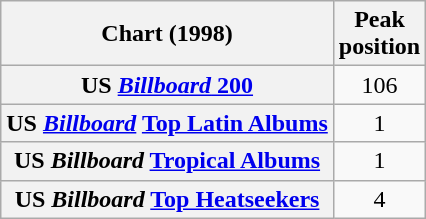<table class="wikitable sortable plainrowheaders">
<tr>
<th>Chart (1998)</th>
<th>Peak<br>position</th>
</tr>
<tr>
<th scope=row>US <a href='#'><em>Billboard</em> 200</a></th>
<td style="text-align:center;">106</td>
</tr>
<tr>
<th scope=row>US <em><a href='#'>Billboard</a></em> <a href='#'>Top Latin Albums</a></th>
<td style="text-align:center;">1</td>
</tr>
<tr>
<th scope=row>US <em>Billboard</em> <a href='#'>Tropical Albums</a></th>
<td style="text-align:center;">1</td>
</tr>
<tr>
<th scope=row>US <em>Billboard</em> <a href='#'>Top Heatseekers</a></th>
<td style="text-align:center;">4</td>
</tr>
</table>
